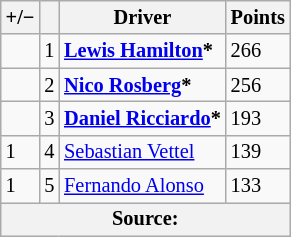<table class="wikitable" style="font-size: 85%;">
<tr>
<th scope="col">+/−</th>
<th scope="col"></th>
<th scope="col">Driver</th>
<th scope="col">Points</th>
</tr>
<tr>
<td></td>
<td align="center">1</td>
<td> <strong><a href='#'>Lewis Hamilton</a>*</strong></td>
<td>266</td>
</tr>
<tr>
<td></td>
<td align="center">2</td>
<td> <strong><a href='#'>Nico Rosberg</a>*</strong></td>
<td>256</td>
</tr>
<tr>
<td></td>
<td align="center">3</td>
<td> <strong><a href='#'>Daniel Ricciardo</a>*</strong></td>
<td>193</td>
</tr>
<tr>
<td> 1</td>
<td align="center">4</td>
<td> <a href='#'>Sebastian Vettel</a></td>
<td>139</td>
</tr>
<tr>
<td> 1</td>
<td align="center">5</td>
<td> <a href='#'>Fernando Alonso</a></td>
<td>133</td>
</tr>
<tr>
<th colspan=4>Source:</th>
</tr>
</table>
